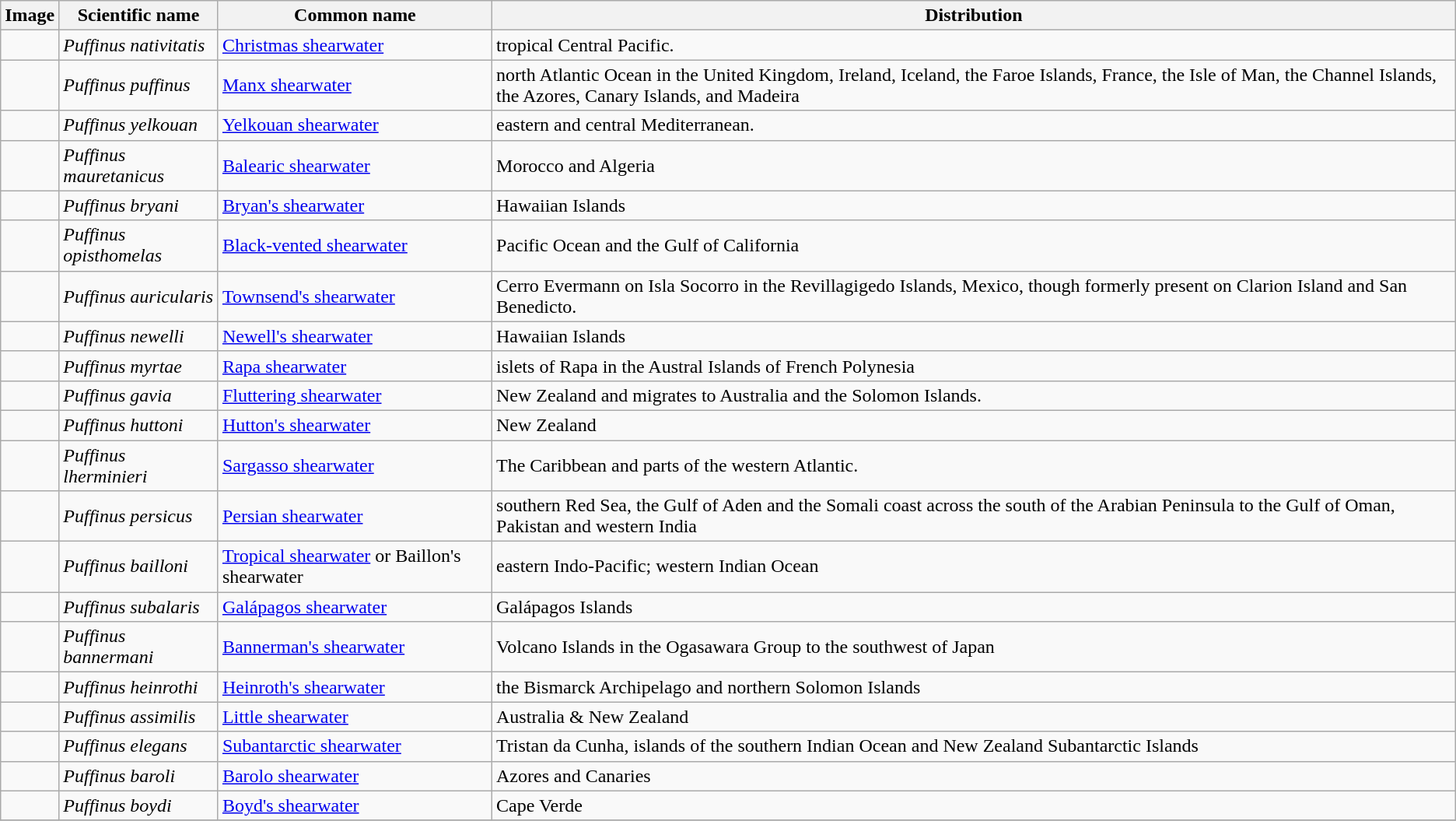<table class="wikitable">
<tr>
<th>Image</th>
<th>Scientific name</th>
<th>Common name</th>
<th>Distribution</th>
</tr>
<tr>
<td></td>
<td><em>Puffinus nativitatis</em></td>
<td><a href='#'>Christmas shearwater</a></td>
<td>tropical Central Pacific.</td>
</tr>
<tr>
<td></td>
<td><em>Puffinus puffinus</em></td>
<td><a href='#'>Manx shearwater</a></td>
<td>north Atlantic Ocean in the United Kingdom, Ireland, Iceland, the Faroe Islands, France, the Isle of Man, the Channel Islands, the Azores, Canary Islands, and Madeira</td>
</tr>
<tr>
<td></td>
<td><em>Puffinus yelkouan</em></td>
<td><a href='#'>Yelkouan shearwater</a></td>
<td>eastern and central Mediterranean.</td>
</tr>
<tr>
<td></td>
<td><em>Puffinus mauretanicus</em></td>
<td><a href='#'>Balearic shearwater</a></td>
<td>Morocco and Algeria</td>
</tr>
<tr>
<td></td>
<td><em>Puffinus bryani</em></td>
<td><a href='#'>Bryan's shearwater</a></td>
<td>Hawaiian Islands</td>
</tr>
<tr>
<td></td>
<td><em>Puffinus opisthomelas</em></td>
<td><a href='#'>Black-vented shearwater</a></td>
<td>Pacific Ocean and the Gulf of California</td>
</tr>
<tr>
<td></td>
<td><em>Puffinus auricularis</em></td>
<td><a href='#'>Townsend's shearwater</a></td>
<td>Cerro Evermann on Isla Socorro in the Revillagigedo Islands, Mexico, though formerly present on Clarion Island and San Benedicto.</td>
</tr>
<tr>
<td></td>
<td><em>Puffinus  newelli</em></td>
<td><a href='#'>Newell's shearwater</a></td>
<td>Hawaiian Islands</td>
</tr>
<tr>
<td></td>
<td><em>Puffinus myrtae</em></td>
<td><a href='#'>Rapa shearwater</a></td>
<td>islets of Rapa in the Austral Islands of French Polynesia</td>
</tr>
<tr>
<td></td>
<td><em>Puffinus gavia</em></td>
<td><a href='#'>Fluttering shearwater</a></td>
<td>New Zealand and migrates to Australia and the Solomon Islands.</td>
</tr>
<tr>
<td></td>
<td><em>Puffinus huttoni</em></td>
<td><a href='#'>Hutton's shearwater</a></td>
<td>New Zealand</td>
</tr>
<tr>
<td></td>
<td><em>Puffinus lherminieri</em></td>
<td><a href='#'>Sargasso shearwater</a></td>
<td>The Caribbean and parts of the western Atlantic.</td>
</tr>
<tr>
<td></td>
<td><em>Puffinus persicus</em></td>
<td><a href='#'>Persian shearwater</a></td>
<td>southern Red Sea, the Gulf of Aden and the Somali coast across the south of the Arabian Peninsula to the Gulf of Oman, Pakistan and western India</td>
</tr>
<tr>
<td></td>
<td><em>Puffinus bailloni</em></td>
<td><a href='#'>Tropical shearwater</a> or Baillon's shearwater</td>
<td>eastern Indo-Pacific; western Indian Ocean</td>
</tr>
<tr>
<td></td>
<td><em>Puffinus subalaris</em></td>
<td><a href='#'>Galápagos shearwater</a></td>
<td>Galápagos Islands</td>
</tr>
<tr>
<td></td>
<td><em>Puffinus bannermani</em></td>
<td><a href='#'>Bannerman's shearwater</a></td>
<td>Volcano Islands in the Ogasawara Group to the southwest of Japan</td>
</tr>
<tr>
<td></td>
<td><em>Puffinus heinrothi</em></td>
<td><a href='#'>Heinroth's shearwater</a></td>
<td>the Bismarck Archipelago and northern Solomon Islands</td>
</tr>
<tr>
<td></td>
<td><em>Puffinus assimilis</em></td>
<td><a href='#'>Little shearwater</a></td>
<td>Australia & New Zealand</td>
</tr>
<tr>
<td></td>
<td><em>Puffinus elegans</em></td>
<td><a href='#'>Subantarctic shearwater</a></td>
<td>Tristan da Cunha, islands of the southern Indian Ocean and New Zealand Subantarctic Islands</td>
</tr>
<tr>
<td></td>
<td><em>Puffinus baroli</em></td>
<td><a href='#'>Barolo shearwater</a></td>
<td>Azores and Canaries</td>
</tr>
<tr>
<td></td>
<td><em>Puffinus boydi</em></td>
<td><a href='#'>Boyd's shearwater</a></td>
<td>Cape Verde</td>
</tr>
<tr>
</tr>
</table>
